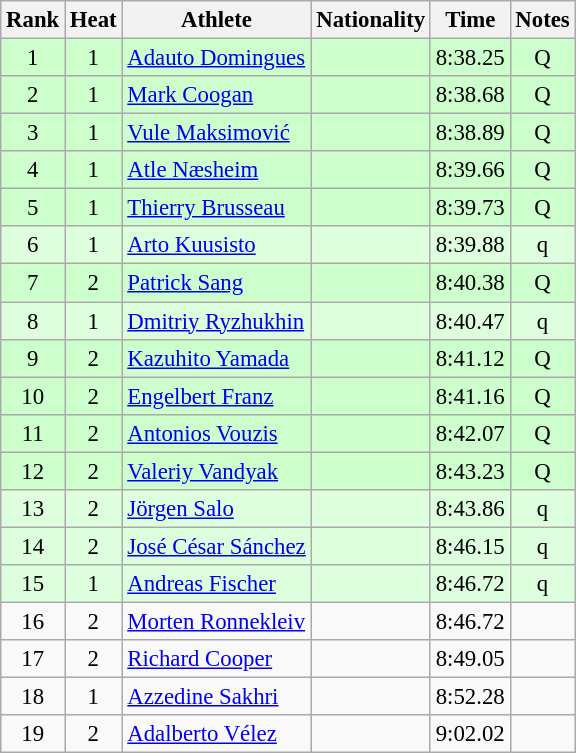<table class="wikitable sortable" style="text-align:center;font-size:95%">
<tr>
<th>Rank</th>
<th>Heat</th>
<th>Athlete</th>
<th>Nationality</th>
<th>Time</th>
<th>Notes</th>
</tr>
<tr bgcolor=ccffcc>
<td>1</td>
<td>1</td>
<td align="left"><a href='#'>Adauto Domingues</a></td>
<td align=left></td>
<td>8:38.25</td>
<td>Q</td>
</tr>
<tr bgcolor=ccffcc>
<td>2</td>
<td>1</td>
<td align="left"><a href='#'>Mark Coogan</a></td>
<td align=left></td>
<td>8:38.68</td>
<td>Q</td>
</tr>
<tr bgcolor=ccffcc>
<td>3</td>
<td>1</td>
<td align="left"><a href='#'>Vule Maksimović</a></td>
<td align=left></td>
<td>8:38.89</td>
<td>Q</td>
</tr>
<tr bgcolor=ccffcc>
<td>4</td>
<td>1</td>
<td align="left"><a href='#'>Atle Næsheim</a></td>
<td align=left></td>
<td>8:39.66</td>
<td>Q</td>
</tr>
<tr bgcolor=ccffcc>
<td>5</td>
<td>1</td>
<td align="left"><a href='#'>Thierry Brusseau</a></td>
<td align=left></td>
<td>8:39.73</td>
<td>Q</td>
</tr>
<tr bgcolor=ddffdd>
<td>6</td>
<td>1</td>
<td align="left"><a href='#'>Arto Kuusisto</a></td>
<td align=left></td>
<td>8:39.88</td>
<td>q</td>
</tr>
<tr bgcolor=ccffcc>
<td>7</td>
<td>2</td>
<td align="left"><a href='#'>Patrick Sang</a></td>
<td align=left></td>
<td>8:40.38</td>
<td>Q</td>
</tr>
<tr bgcolor=ddffdd>
<td>8</td>
<td>1</td>
<td align="left"><a href='#'>Dmitriy Ryzhukhin</a></td>
<td align=left></td>
<td>8:40.47</td>
<td>q</td>
</tr>
<tr bgcolor=ccffcc>
<td>9</td>
<td>2</td>
<td align="left"><a href='#'>Kazuhito Yamada</a></td>
<td align=left></td>
<td>8:41.12</td>
<td>Q</td>
</tr>
<tr bgcolor=ccffcc>
<td>10</td>
<td>2</td>
<td align="left"><a href='#'>Engelbert Franz</a></td>
<td align=left></td>
<td>8:41.16</td>
<td>Q</td>
</tr>
<tr bgcolor=ccffcc>
<td>11</td>
<td>2</td>
<td align="left"><a href='#'>Antonios Vouzis</a></td>
<td align=left></td>
<td>8:42.07</td>
<td>Q</td>
</tr>
<tr bgcolor=ccffcc>
<td>12</td>
<td>2</td>
<td align="left"><a href='#'>Valeriy Vandyak</a></td>
<td align=left></td>
<td>8:43.23</td>
<td>Q</td>
</tr>
<tr bgcolor=ddffdd>
<td>13</td>
<td>2</td>
<td align="left"><a href='#'>Jörgen Salo</a></td>
<td align=left></td>
<td>8:43.86</td>
<td>q</td>
</tr>
<tr bgcolor=ddffdd>
<td>14</td>
<td>2</td>
<td align="left"><a href='#'>José César Sánchez</a></td>
<td align=left></td>
<td>8:46.15</td>
<td>q</td>
</tr>
<tr bgcolor=ddffdd>
<td>15</td>
<td>1</td>
<td align="left"><a href='#'>Andreas Fischer</a></td>
<td align=left></td>
<td>8:46.72</td>
<td>q</td>
</tr>
<tr>
<td>16</td>
<td>2</td>
<td align="left"><a href='#'>Morten Ronnekleiv</a></td>
<td align=left></td>
<td>8:46.72</td>
<td></td>
</tr>
<tr>
<td>17</td>
<td>2</td>
<td align="left"><a href='#'>Richard Cooper</a></td>
<td align=left></td>
<td>8:49.05</td>
<td></td>
</tr>
<tr>
<td>18</td>
<td>1</td>
<td align="left"><a href='#'>Azzedine Sakhri</a></td>
<td align=left></td>
<td>8:52.28</td>
<td></td>
</tr>
<tr>
<td>19</td>
<td>2</td>
<td align="left"><a href='#'>Adalberto Vélez</a></td>
<td align=left></td>
<td>9:02.02</td>
<td></td>
</tr>
</table>
